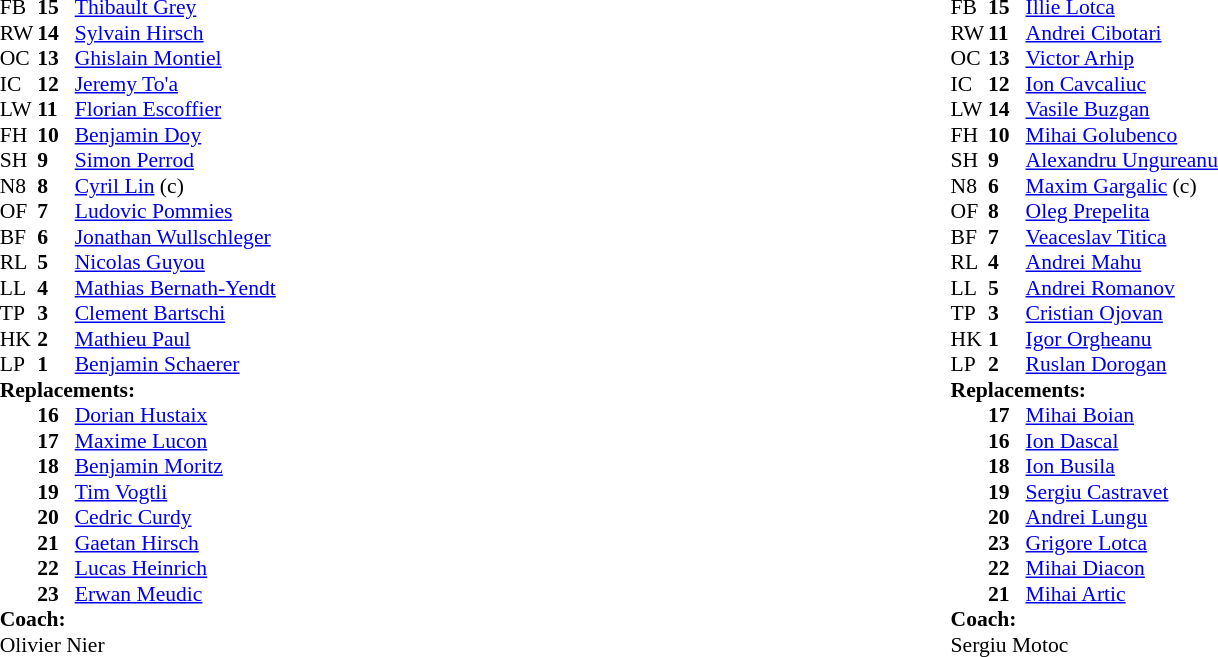<table style="width:100%">
<tr>
<td style="vertical-align:top;width:50%"><br><table style="font-size:90%" cellspacing="0" cellpadding="0" align="center">
<tr>
<th width="25"></th>
<th width="25"></th>
</tr>
<tr>
<td>FB</td>
<td><strong>15</strong></td>
<td><a href='#'>Thibault Grey</a></td>
</tr>
<tr>
<td>RW</td>
<td><strong>14</strong></td>
<td><a href='#'>Sylvain Hirsch</a></td>
<td></td>
<td></td>
</tr>
<tr>
<td>OC</td>
<td><strong>13</strong></td>
<td><a href='#'>Ghislain Montiel</a></td>
<td></td>
<td></td>
</tr>
<tr>
<td>IC</td>
<td><strong>12</strong></td>
<td><a href='#'>Jeremy To'a</a></td>
<td></td>
<td></td>
</tr>
<tr>
<td>LW</td>
<td><strong>11</strong></td>
<td><a href='#'>Florian Escoffier</a></td>
</tr>
<tr>
<td>FH</td>
<td><strong>10</strong></td>
<td><a href='#'>Benjamin Doy</a></td>
</tr>
<tr>
<td>SH</td>
<td><strong>9</strong></td>
<td><a href='#'>Simon Perrod</a></td>
</tr>
<tr>
<td>N8</td>
<td><strong>8</strong></td>
<td><a href='#'>Cyril Lin</a> (c)</td>
</tr>
<tr>
<td>OF</td>
<td><strong>7</strong></td>
<td><a href='#'>Ludovic Pommies</a></td>
<td></td>
<td></td>
</tr>
<tr>
<td>BF</td>
<td><strong>6</strong></td>
<td><a href='#'>Jonathan Wullschleger</a></td>
</tr>
<tr>
<td>RL</td>
<td><strong>5</strong></td>
<td><a href='#'>Nicolas Guyou</a></td>
</tr>
<tr>
<td>LL</td>
<td><strong>4</strong></td>
<td><a href='#'>Mathias Bernath-Yendt</a></td>
<td></td>
<td></td>
</tr>
<tr>
<td>TP</td>
<td><strong>3</strong></td>
<td><a href='#'>Clement Bartschi</a></td>
<td></td>
<td></td>
</tr>
<tr>
<td>HK</td>
<td><strong>2</strong></td>
<td><a href='#'>Mathieu Paul</a></td>
<td></td>
<td></td>
</tr>
<tr>
<td>LP</td>
<td><strong>1</strong></td>
<td><a href='#'>Benjamin Schaerer</a></td>
<td></td>
<td></td>
</tr>
<tr>
<td colspan=3><strong>Replacements:</strong></td>
</tr>
<tr>
<td></td>
<td><strong>16</strong></td>
<td><a href='#'>Dorian Hustaix</a></td>
<td></td>
<td></td>
</tr>
<tr>
<td></td>
<td><strong>17</strong></td>
<td><a href='#'>Maxime Lucon</a></td>
<td></td>
<td></td>
</tr>
<tr>
<td></td>
<td><strong>18</strong></td>
<td><a href='#'>Benjamin Moritz</a></td>
<td></td>
<td></td>
</tr>
<tr>
<td></td>
<td><strong>19</strong></td>
<td><a href='#'>Tim Vogtli</a></td>
<td></td>
<td></td>
</tr>
<tr>
<td></td>
<td><strong>20</strong></td>
<td><a href='#'>Cedric Curdy</a></td>
<td></td>
<td></td>
</tr>
<tr>
<td></td>
<td><strong>21</strong></td>
<td><a href='#'>Gaetan Hirsch</a></td>
<td></td>
<td></td>
</tr>
<tr>
<td></td>
<td><strong>22</strong></td>
<td><a href='#'>Lucas Heinrich</a></td>
<td></td>
<td></td>
</tr>
<tr>
<td></td>
<td><strong>23</strong></td>
<td><a href='#'>Erwan Meudic</a></td>
<td></td>
<td></td>
</tr>
<tr>
<td colspan=3><strong>Coach:</strong></td>
</tr>
<tr>
<td colspan="4"> Olivier Nier</td>
</tr>
</table>
</td>
<td style="vertical-align:top;width:50%"><br><table style="font-size:90%" cellspacing="0" cellpadding="0" align="center">
<tr>
<th width="25"></th>
<th width="25"></th>
</tr>
<tr>
<td>FB</td>
<td><strong>15</strong></td>
<td><a href='#'>Illie Lotca</a></td>
<td></td>
<td></td>
</tr>
<tr>
<td>RW</td>
<td><strong>11</strong></td>
<td><a href='#'>Andrei Cibotari</a></td>
<td></td>
<td></td>
</tr>
<tr>
<td>OC</td>
<td><strong>13</strong></td>
<td><a href='#'>Victor Arhip</a></td>
</tr>
<tr>
<td>IC</td>
<td><strong>12</strong></td>
<td><a href='#'>Ion Cavcaliuc</a></td>
</tr>
<tr>
<td>LW</td>
<td><strong>14</strong></td>
<td><a href='#'>Vasile Buzgan</a></td>
</tr>
<tr>
<td>FH</td>
<td><strong>10</strong></td>
<td><a href='#'>Mihai Golubenco</a></td>
</tr>
<tr>
<td>SH</td>
<td><strong>9</strong></td>
<td><a href='#'>Alexandru Ungureanu</a></td>
<td></td>
<td></td>
</tr>
<tr>
<td>N8</td>
<td><strong>6</strong></td>
<td><a href='#'>Maxim Gargalic</a> (c)</td>
</tr>
<tr>
<td>OF</td>
<td><strong>8</strong></td>
<td><a href='#'>Oleg Prepelita</a></td>
</tr>
<tr>
<td>BF</td>
<td><strong>7</strong></td>
<td><a href='#'>Veaceslav Titica</a></td>
<td></td>
<td></td>
</tr>
<tr>
<td>RL</td>
<td><strong>4</strong></td>
<td><a href='#'>Andrei Mahu</a></td>
</tr>
<tr>
<td>LL</td>
<td><strong>5</strong></td>
<td><a href='#'>Andrei Romanov</a></td>
<td></td>
<td></td>
</tr>
<tr>
<td>TP</td>
<td><strong>3</strong></td>
<td><a href='#'>Cristian Ojovan</a></td>
</tr>
<tr>
<td>HK</td>
<td><strong>1</strong></td>
<td><a href='#'>Igor Orgheanu</a></td>
</tr>
<tr>
<td>LP</td>
<td><strong>2</strong></td>
<td><a href='#'>Ruslan Dorogan</a></td>
<td></td>
<td></td>
</tr>
<tr>
<td colspan=3><strong>Replacements:</strong></td>
</tr>
<tr>
<td></td>
<td><strong>17</strong></td>
<td><a href='#'>Mihai Boian</a></td>
<td></td>
<td></td>
</tr>
<tr>
<td></td>
<td><strong>16</strong></td>
<td><a href='#'>Ion Dascal</a></td>
</tr>
<tr>
<td></td>
<td><strong>18</strong></td>
<td><a href='#'>Ion Busila</a></td>
</tr>
<tr>
<td></td>
<td><strong>19</strong></td>
<td><a href='#'>Sergiu Castravet</a></td>
<td></td>
<td></td>
</tr>
<tr>
<td></td>
<td><strong>20</strong></td>
<td><a href='#'>Andrei Lungu</a></td>
<td></td>
<td></td>
</tr>
<tr>
<td></td>
<td><strong>23</strong></td>
<td><a href='#'>Grigore Lotca</a></td>
</tr>
<tr>
<td></td>
<td><strong>22</strong></td>
<td><a href='#'>Mihai Diacon</a></td>
<td></td>
<td></td>
</tr>
<tr>
<td></td>
<td><strong>21</strong></td>
<td><a href='#'>Mihai Artic</a></td>
<td></td>
<td></td>
</tr>
<tr>
<td colspan=3><strong>Coach:</strong></td>
</tr>
<tr>
<td colspan="4">Sergiu Motoc</td>
</tr>
</table>
</td>
</tr>
</table>
